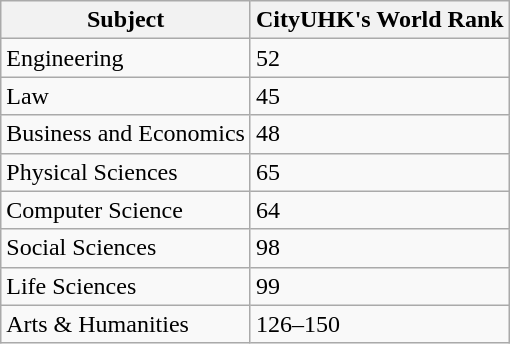<table class="wikitable sortable">
<tr>
<th>Subject</th>
<th>CityUHK's World Rank</th>
</tr>
<tr>
<td>Engineering</td>
<td>52</td>
</tr>
<tr>
<td>Law</td>
<td>45</td>
</tr>
<tr>
<td>Business and Economics</td>
<td>48</td>
</tr>
<tr>
<td>Physical Sciences</td>
<td>65</td>
</tr>
<tr>
<td>Computer Science</td>
<td>64</td>
</tr>
<tr>
<td>Social Sciences</td>
<td>98</td>
</tr>
<tr>
<td>Life Sciences</td>
<td>99</td>
</tr>
<tr>
<td>Arts & Humanities</td>
<td>126–150</td>
</tr>
</table>
